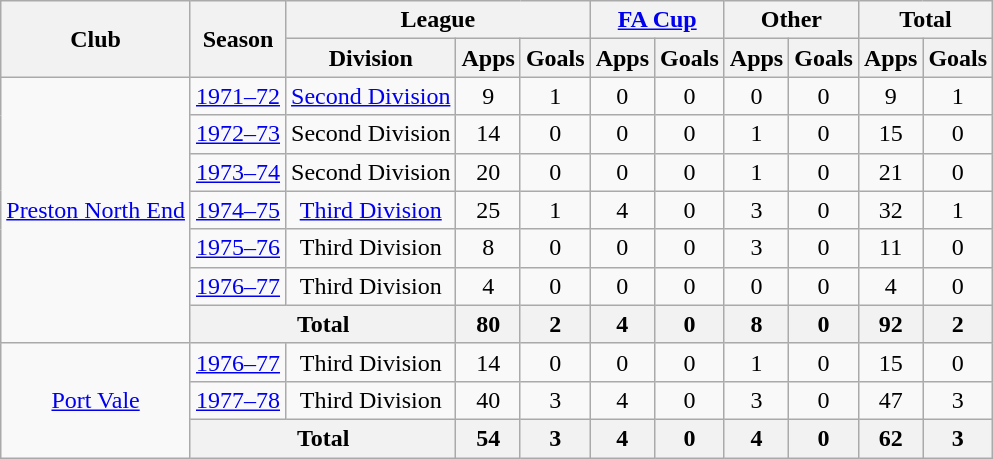<table class="wikitable" style="text-align:center">
<tr>
<th rowspan="2">Club</th>
<th rowspan="2">Season</th>
<th colspan="3">League</th>
<th colspan="2"><a href='#'>FA Cup</a></th>
<th colspan="2">Other</th>
<th colspan="2">Total</th>
</tr>
<tr>
<th>Division</th>
<th>Apps</th>
<th>Goals</th>
<th>Apps</th>
<th>Goals</th>
<th>Apps</th>
<th>Goals</th>
<th>Apps</th>
<th>Goals</th>
</tr>
<tr>
<td rowspan="7"><a href='#'>Preston North End</a></td>
<td><a href='#'>1971–72</a></td>
<td><a href='#'>Second Division</a></td>
<td>9</td>
<td>1</td>
<td>0</td>
<td>0</td>
<td>0</td>
<td>0</td>
<td>9</td>
<td>1</td>
</tr>
<tr>
<td><a href='#'>1972–73</a></td>
<td>Second Division</td>
<td>14</td>
<td>0</td>
<td>0</td>
<td>0</td>
<td>1</td>
<td>0</td>
<td>15</td>
<td>0</td>
</tr>
<tr>
<td><a href='#'>1973–74</a></td>
<td>Second Division</td>
<td>20</td>
<td>0</td>
<td>0</td>
<td>0</td>
<td>1</td>
<td>0</td>
<td>21</td>
<td>0</td>
</tr>
<tr>
<td><a href='#'>1974–75</a></td>
<td><a href='#'>Third Division</a></td>
<td>25</td>
<td>1</td>
<td>4</td>
<td>0</td>
<td>3</td>
<td>0</td>
<td>32</td>
<td>1</td>
</tr>
<tr>
<td><a href='#'>1975–76</a></td>
<td>Third Division</td>
<td>8</td>
<td>0</td>
<td>0</td>
<td>0</td>
<td>3</td>
<td>0</td>
<td>11</td>
<td>0</td>
</tr>
<tr>
<td><a href='#'>1976–77</a></td>
<td>Third Division</td>
<td>4</td>
<td>0</td>
<td>0</td>
<td>0</td>
<td>0</td>
<td>0</td>
<td>4</td>
<td>0</td>
</tr>
<tr>
<th colspan="2">Total</th>
<th>80</th>
<th>2</th>
<th>4</th>
<th>0</th>
<th>8</th>
<th>0</th>
<th>92</th>
<th>2</th>
</tr>
<tr>
<td rowspan="3"><a href='#'>Port Vale</a></td>
<td><a href='#'>1976–77</a></td>
<td>Third Division</td>
<td>14</td>
<td>0</td>
<td>0</td>
<td>0</td>
<td>1</td>
<td>0</td>
<td>15</td>
<td>0</td>
</tr>
<tr>
<td><a href='#'>1977–78</a></td>
<td>Third Division</td>
<td>40</td>
<td>3</td>
<td>4</td>
<td>0</td>
<td>3</td>
<td>0</td>
<td>47</td>
<td>3</td>
</tr>
<tr>
<th colspan="2">Total</th>
<th>54</th>
<th>3</th>
<th>4</th>
<th>0</th>
<th>4</th>
<th>0</th>
<th>62</th>
<th>3</th>
</tr>
</table>
